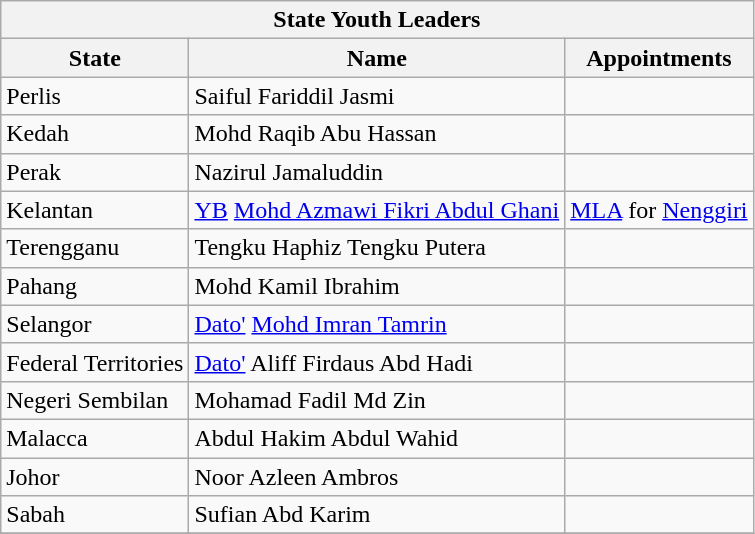<table class="wikitable">
<tr>
<th colspan="3">State Youth Leaders</th>
</tr>
<tr>
<th>State</th>
<th>Name</th>
<th>Appointments</th>
</tr>
<tr>
<td>Perlis</td>
<td>Saiful Fariddil Jasmi</td>
<td></td>
</tr>
<tr>
<td>Kedah</td>
<td>Mohd Raqib Abu Hassan</td>
<td></td>
</tr>
<tr>
<td>Perak</td>
<td>Nazirul Jamaluddin</td>
<td></td>
</tr>
<tr>
<td>Kelantan</td>
<td><a href='#'>YB</a> <a href='#'>Mohd Azmawi Fikri Abdul Ghani</a></td>
<td><a href='#'>MLA</a> for <a href='#'>Nenggiri</a></td>
</tr>
<tr>
<td>Terengganu</td>
<td>Tengku Haphiz Tengku Putera</td>
<td></td>
</tr>
<tr>
<td>Pahang</td>
<td>Mohd Kamil Ibrahim</td>
<td></td>
</tr>
<tr>
<td>Selangor</td>
<td><a href='#'>Dato'</a> <a href='#'>Mohd Imran Tamrin</a></td>
<td></td>
</tr>
<tr>
<td>Federal Territories</td>
<td><a href='#'>Dato'</a> Aliff Firdaus Abd Hadi</td>
<td></td>
</tr>
<tr>
<td>Negeri Sembilan</td>
<td>Mohamad Fadil Md Zin</td>
<td></td>
</tr>
<tr>
<td>Malacca</td>
<td>Abdul Hakim Abdul Wahid</td>
<td></td>
</tr>
<tr>
<td>Johor</td>
<td>Noor Azleen Ambros</td>
<td></td>
</tr>
<tr>
<td>Sabah</td>
<td>Sufian Abd Karim</td>
<td></td>
</tr>
<tr>
</tr>
</table>
